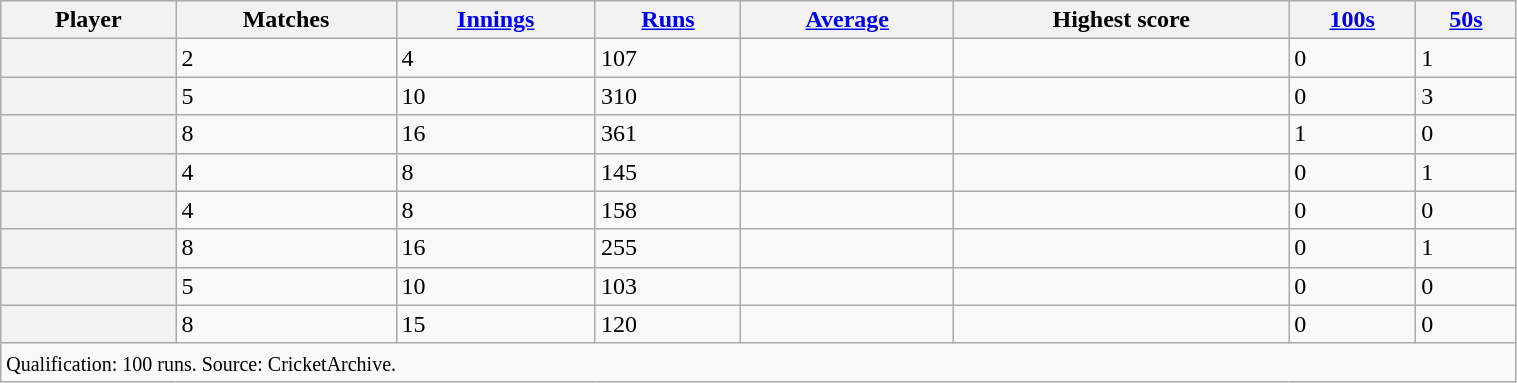<table class="wikitable sortable plainrowheaders" style="width:80%;">
<tr>
<th scope="col">Player</th>
<th scope="col">Matches</th>
<th scope="col"><a href='#'>Innings</a></th>
<th scope="col"><a href='#'>Runs</a></th>
<th scope="col"><a href='#'>Average</a></th>
<th scope="col">Highest score</th>
<th scope="col"><a href='#'>100s</a></th>
<th scope="col"><a href='#'>50s</a></th>
</tr>
<tr>
<th scope="row"></th>
<td>2</td>
<td>4</td>
<td>107</td>
<td></td>
<td></td>
<td>0</td>
<td>1</td>
</tr>
<tr>
<th scope="row"></th>
<td>5</td>
<td>10</td>
<td>310</td>
<td></td>
<td></td>
<td>0</td>
<td>3</td>
</tr>
<tr>
<th scope="row"></th>
<td>8</td>
<td>16</td>
<td>361</td>
<td></td>
<td></td>
<td>1</td>
<td>0</td>
</tr>
<tr>
<th scope="row"></th>
<td>4</td>
<td>8</td>
<td>145</td>
<td></td>
<td></td>
<td>0</td>
<td>1</td>
</tr>
<tr>
<th scope="row"></th>
<td>4</td>
<td>8</td>
<td>158</td>
<td></td>
<td></td>
<td>0</td>
<td>0</td>
</tr>
<tr>
<th scope="row"></th>
<td>8</td>
<td>16</td>
<td>255</td>
<td></td>
<td></td>
<td>0</td>
<td>1</td>
</tr>
<tr>
<th scope="row"></th>
<td>5</td>
<td>10</td>
<td>103</td>
<td></td>
<td></td>
<td>0</td>
<td>0</td>
</tr>
<tr>
<th scope="row"></th>
<td>8</td>
<td>15</td>
<td>120</td>
<td></td>
<td></td>
<td>0</td>
<td>0</td>
</tr>
<tr class="sortbottom">
<td colspan="8"><small>Qualification: 100 runs. Source: CricketArchive.</small></td>
</tr>
</table>
